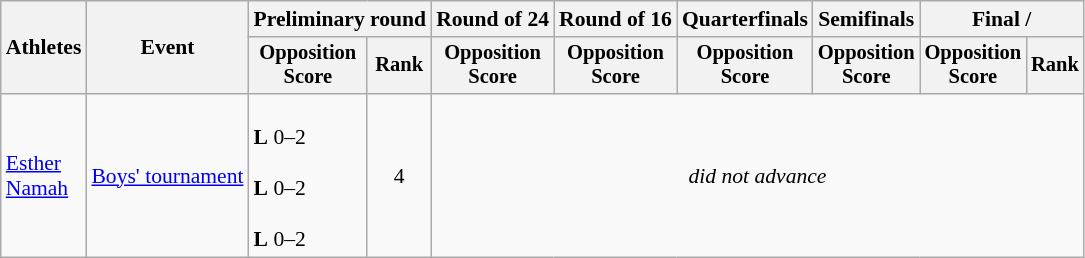<table class=wikitable style="font-size:90%">
<tr>
<th rowspan=2>Athletes</th>
<th rowspan=2>Event</th>
<th colspan=2>Preliminary round</th>
<th>Round of 24</th>
<th>Round of 16</th>
<th>Quarterfinals</th>
<th>Semifinals</th>
<th colspan=2>Final / </th>
</tr>
<tr style="font-size:95%">
<th>Opposition<br>Score</th>
<th>Rank</th>
<th>Opposition<br>Score</th>
<th>Opposition<br>Score</th>
<th>Opposition<br>Score</th>
<th>Opposition<br>Score</th>
<th>Opposition<br>Score</th>
<th>Rank</th>
</tr>
<tr align=center>
<td align=left><a href='#'>Esther</a><br><a href='#'>Namah</a></td>
<td align=left><a href='#'>Boys' tournament</a></td>
<td align=left><br> <strong>L</strong> 0–2<br><br> <strong>L</strong> 0–2<br><br> <strong>L</strong> 0–2</td>
<td>4</td>
<td Colspan=6><em>did not advance</em></td>
</tr>
</table>
